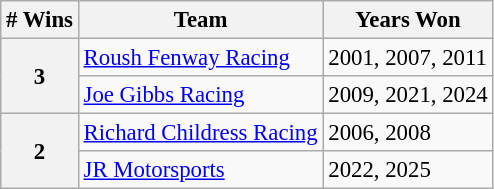<table class="wikitable" style="font-size: 95%;">
<tr>
<th># Wins</th>
<th>Team</th>
<th>Years Won</th>
</tr>
<tr>
<th rowspan="2">3</th>
<td><a href='#'>Roush Fenway Racing</a></td>
<td>2001, 2007, 2011</td>
</tr>
<tr>
<td><a href='#'>Joe Gibbs Racing</a></td>
<td>2009, 2021, 2024</td>
</tr>
<tr>
<th rowspan="2">2</th>
<td><a href='#'>Richard Childress Racing</a></td>
<td>2006, 2008</td>
</tr>
<tr>
<td><a href='#'>JR Motorsports</a></td>
<td>2022, 2025</td>
</tr>
</table>
